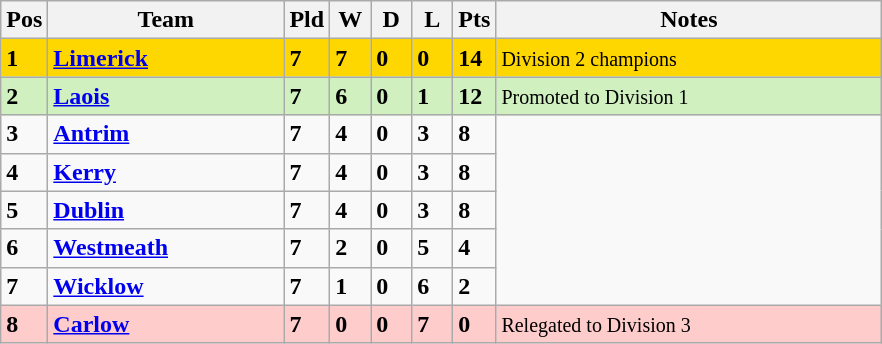<table class="wikitable" style="text-align: centre;">
<tr>
<th width=20>Pos</th>
<th width=150>Team</th>
<th width=20>Pld</th>
<th width=20>W</th>
<th width=20>D</th>
<th width=20>L</th>
<th width=20>Pts</th>
<th width=250>Notes</th>
</tr>
<tr style="background:gold;">
<td><strong>1</strong></td>
<td align=left><strong> <a href='#'>Limerick</a> </strong></td>
<td><strong>7</strong></td>
<td><strong>7</strong></td>
<td><strong>0</strong></td>
<td><strong>0</strong></td>
<td><strong>14</strong></td>
<td><small> Division 2 champions</small></td>
</tr>
<tr style="background:#d0f0c0;">
<td><strong>2</strong></td>
<td align=left><strong> <a href='#'>Laois</a> </strong></td>
<td><strong>7</strong></td>
<td><strong>6</strong></td>
<td><strong>0</strong></td>
<td><strong>1</strong></td>
<td><strong>12</strong></td>
<td><small> Promoted to Division 1 </small></td>
</tr>
<tr>
<td><strong>3</strong></td>
<td align=left><strong> <a href='#'>Antrim</a> </strong></td>
<td><strong>7</strong></td>
<td><strong>4</strong></td>
<td><strong>0</strong></td>
<td><strong>3</strong></td>
<td><strong>8</strong></td>
</tr>
<tr>
<td><strong>4</strong></td>
<td align=left><strong> <a href='#'>Kerry</a> </strong></td>
<td><strong>7</strong></td>
<td><strong>4</strong></td>
<td><strong>0</strong></td>
<td><strong>3</strong></td>
<td><strong>8</strong></td>
</tr>
<tr>
<td><strong>5</strong></td>
<td align=left><strong> <a href='#'>Dublin</a> </strong></td>
<td><strong>7</strong></td>
<td><strong>4</strong></td>
<td><strong>0</strong></td>
<td><strong>3</strong></td>
<td><strong>8</strong></td>
</tr>
<tr style>
<td><strong>6</strong></td>
<td align=left><strong> <a href='#'>Westmeath</a> </strong></td>
<td><strong>7</strong></td>
<td><strong>2</strong></td>
<td><strong>0</strong></td>
<td><strong>5</strong></td>
<td><strong>4</strong></td>
</tr>
<tr>
<td><strong>7</strong></td>
<td align=left><strong> <a href='#'>Wicklow</a> </strong></td>
<td><strong>7</strong></td>
<td><strong>1</strong></td>
<td><strong>0</strong></td>
<td><strong>6</strong></td>
<td><strong>2</strong></td>
</tr>
<tr style="background:#fcc;">
<td><strong>8</strong></td>
<td align=left><strong> <a href='#'>Carlow</a> </strong></td>
<td><strong>7</strong></td>
<td><strong>0</strong></td>
<td><strong>0</strong></td>
<td><strong>7</strong></td>
<td><strong>0</strong></td>
<td><small> Relegated to Division 3</small></td>
</tr>
</table>
